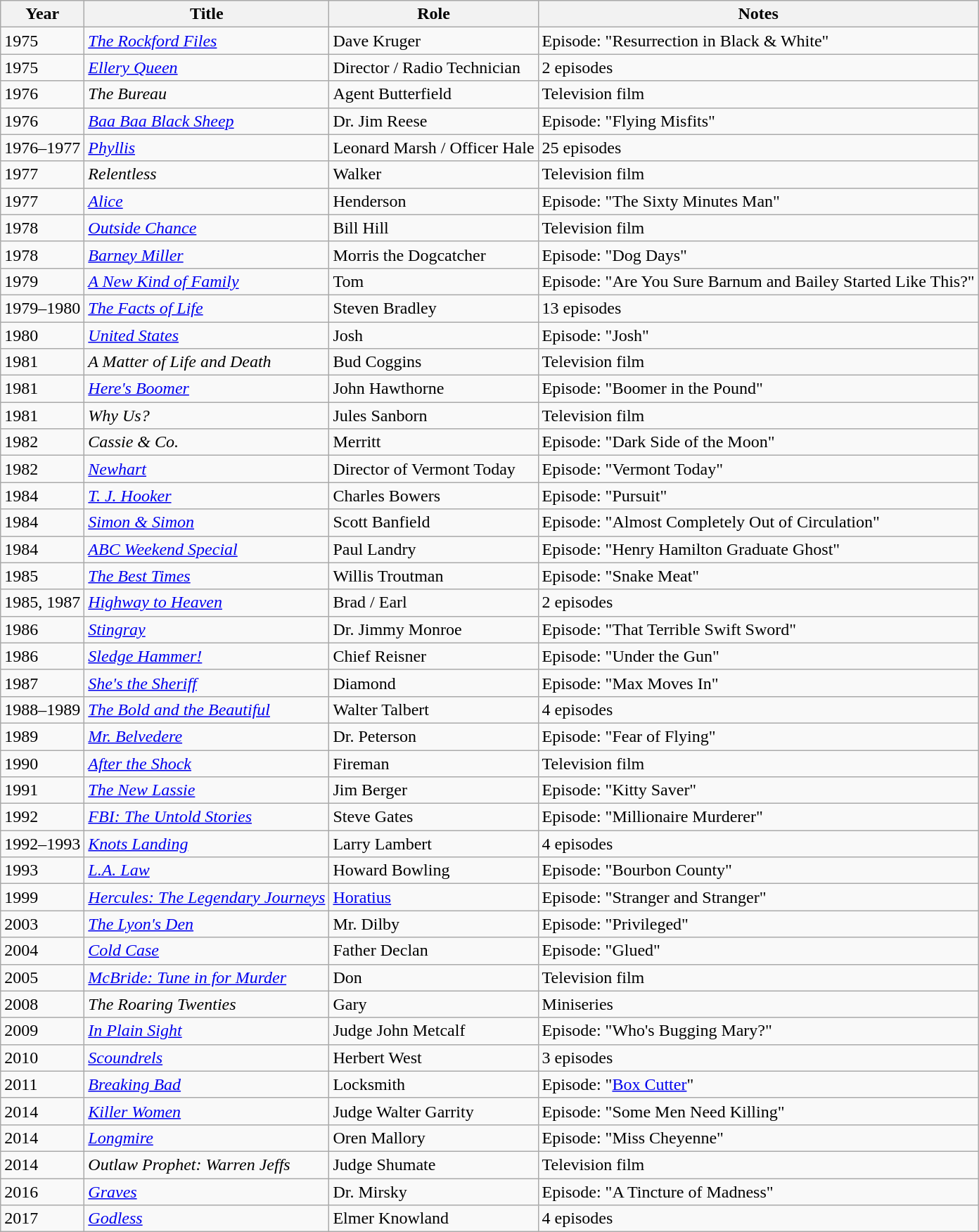<table class="wikitable sortable">
<tr>
<th>Year</th>
<th>Title</th>
<th>Role</th>
<th>Notes</th>
</tr>
<tr>
<td>1975</td>
<td><em><a href='#'>The Rockford Files</a></em></td>
<td>Dave Kruger</td>
<td>Episode: "Resurrection in Black & White"</td>
</tr>
<tr>
<td>1975</td>
<td><a href='#'><em>Ellery Queen</em></a></td>
<td>Director / Radio Technician</td>
<td>2 episodes</td>
</tr>
<tr>
<td>1976</td>
<td><em>The Bureau</em></td>
<td>Agent Butterfield</td>
<td>Television film</td>
</tr>
<tr>
<td>1976</td>
<td><a href='#'><em>Baa Baa Black Sheep</em></a></td>
<td>Dr. Jim Reese</td>
<td>Episode: "Flying Misfits"</td>
</tr>
<tr>
<td>1976–1977</td>
<td><a href='#'><em>Phyllis</em></a></td>
<td>Leonard Marsh / Officer Hale</td>
<td>25 episodes</td>
</tr>
<tr>
<td>1977</td>
<td><em>Relentless</em></td>
<td>Walker</td>
<td>Television film</td>
</tr>
<tr>
<td>1977</td>
<td><a href='#'><em>Alice</em></a></td>
<td>Henderson</td>
<td>Episode: "The Sixty Minutes Man"</td>
</tr>
<tr>
<td>1978</td>
<td><em><a href='#'>Outside Chance</a></em></td>
<td>Bill Hill</td>
<td>Television film</td>
</tr>
<tr>
<td>1978</td>
<td><em><a href='#'>Barney Miller</a></em></td>
<td>Morris the Dogcatcher</td>
<td>Episode: "Dog Days"</td>
</tr>
<tr>
<td>1979</td>
<td><em><a href='#'>A New Kind of Family</a></em></td>
<td>Tom</td>
<td>Episode: "Are You Sure Barnum and Bailey Started Like This?"</td>
</tr>
<tr>
<td>1979–1980</td>
<td><a href='#'><em>The Facts of Life</em></a></td>
<td>Steven Bradley</td>
<td>13 episodes</td>
</tr>
<tr>
<td>1980</td>
<td><a href='#'><em>United States</em></a></td>
<td>Josh</td>
<td>Episode: "Josh"</td>
</tr>
<tr>
<td>1981</td>
<td><em>A Matter of Life and Death</em></td>
<td>Bud Coggins</td>
<td>Television film</td>
</tr>
<tr>
<td>1981</td>
<td><em><a href='#'>Here's Boomer</a></em></td>
<td>John Hawthorne</td>
<td>Episode: "Boomer in the Pound"</td>
</tr>
<tr>
<td>1981</td>
<td><em>Why Us?</em></td>
<td>Jules Sanborn</td>
<td>Television film</td>
</tr>
<tr>
<td>1982</td>
<td><em>Cassie & Co.</em></td>
<td>Merritt</td>
<td>Episode: "Dark Side of the Moon"</td>
</tr>
<tr>
<td>1982</td>
<td><em><a href='#'>Newhart</a></em></td>
<td>Director of Vermont Today</td>
<td>Episode: "Vermont Today"</td>
</tr>
<tr>
<td>1984</td>
<td><em><a href='#'>T. J. Hooker</a></em></td>
<td>Charles Bowers</td>
<td>Episode: "Pursuit"</td>
</tr>
<tr>
<td>1984</td>
<td><em><a href='#'>Simon & Simon</a></em></td>
<td>Scott Banfield</td>
<td>Episode: "Almost Completely Out of Circulation"</td>
</tr>
<tr>
<td>1984</td>
<td><em><a href='#'>ABC Weekend Special</a></em></td>
<td>Paul Landry</td>
<td>Episode: "Henry Hamilton Graduate Ghost"</td>
</tr>
<tr>
<td>1985</td>
<td><a href='#'><em>The Best Times</em></a></td>
<td>Willis Troutman</td>
<td>Episode: "Snake Meat"</td>
</tr>
<tr>
<td>1985, 1987</td>
<td><em><a href='#'>Highway to Heaven</a></em></td>
<td>Brad / Earl</td>
<td>2 episodes</td>
</tr>
<tr>
<td>1986</td>
<td><a href='#'><em>Stingray</em></a></td>
<td>Dr. Jimmy Monroe</td>
<td>Episode: "That Terrible Swift Sword"</td>
</tr>
<tr>
<td>1986</td>
<td><em><a href='#'>Sledge Hammer!</a></em></td>
<td>Chief Reisner</td>
<td>Episode: "Under the Gun"</td>
</tr>
<tr>
<td>1987</td>
<td><em><a href='#'>She's the Sheriff</a></em></td>
<td>Diamond</td>
<td>Episode: "Max Moves In"</td>
</tr>
<tr>
<td>1988–1989</td>
<td><em><a href='#'>The Bold and the Beautiful</a></em></td>
<td>Walter Talbert</td>
<td>4 episodes</td>
</tr>
<tr>
<td>1989</td>
<td><em><a href='#'>Mr. Belvedere</a></em></td>
<td>Dr. Peterson</td>
<td>Episode: "Fear of Flying"</td>
</tr>
<tr>
<td>1990</td>
<td><em><a href='#'>After the Shock</a></em></td>
<td>Fireman</td>
<td>Television film</td>
</tr>
<tr>
<td>1991</td>
<td><em><a href='#'>The New Lassie</a></em></td>
<td>Jim Berger</td>
<td>Episode: "Kitty Saver"</td>
</tr>
<tr>
<td>1992</td>
<td><em><a href='#'>FBI: The Untold Stories</a></em></td>
<td>Steve Gates</td>
<td>Episode: "Millionaire Murderer"</td>
</tr>
<tr>
<td>1992–1993</td>
<td><em><a href='#'>Knots Landing</a></em></td>
<td>Larry Lambert</td>
<td>4 episodes</td>
</tr>
<tr>
<td>1993</td>
<td><em><a href='#'>L.A. Law</a></em></td>
<td>Howard Bowling</td>
<td>Episode: "Bourbon County"</td>
</tr>
<tr>
<td>1999</td>
<td><em><a href='#'>Hercules: The Legendary Journeys</a></em></td>
<td><a href='#'>Horatius</a></td>
<td>Episode: "Stranger and Stranger"</td>
</tr>
<tr>
<td>2003</td>
<td><em><a href='#'>The Lyon's Den</a></em></td>
<td>Mr. Dilby</td>
<td>Episode: "Privileged"</td>
</tr>
<tr>
<td>2004</td>
<td><em><a href='#'>Cold Case</a></em></td>
<td>Father Declan</td>
<td>Episode: "Glued"</td>
</tr>
<tr>
<td>2005</td>
<td><em><a href='#'>McBride: Tune in for Murder</a></em></td>
<td>Don</td>
<td>Television film</td>
</tr>
<tr>
<td>2008</td>
<td><em>The Roaring Twenties</em></td>
<td>Gary</td>
<td>Miniseries</td>
</tr>
<tr>
<td>2009</td>
<td><em><a href='#'>In Plain Sight</a></em></td>
<td>Judge John Metcalf</td>
<td>Episode: "Who's Bugging Mary?"</td>
</tr>
<tr>
<td>2010</td>
<td><a href='#'><em>Scoundrels</em></a></td>
<td>Herbert West</td>
<td>3 episodes</td>
</tr>
<tr>
<td>2011</td>
<td><em><a href='#'>Breaking Bad</a></em></td>
<td>Locksmith</td>
<td>Episode: "<a href='#'>Box Cutter</a>"</td>
</tr>
<tr>
<td>2014</td>
<td><em><a href='#'>Killer Women</a></em></td>
<td>Judge Walter Garrity</td>
<td>Episode: "Some Men Need Killing"</td>
</tr>
<tr>
<td>2014</td>
<td><a href='#'><em>Longmire</em></a></td>
<td>Oren Mallory</td>
<td>Episode: "Miss Cheyenne"</td>
</tr>
<tr>
<td>2014</td>
<td><em>Outlaw Prophet: Warren Jeffs</em></td>
<td>Judge Shumate</td>
<td>Television film</td>
</tr>
<tr>
<td>2016</td>
<td><a href='#'><em>Graves</em></a></td>
<td>Dr. Mirsky</td>
<td>Episode: "A Tincture of Madness"</td>
</tr>
<tr>
<td>2017</td>
<td><a href='#'><em>Godless</em></a></td>
<td>Elmer Knowland</td>
<td>4 episodes</td>
</tr>
</table>
